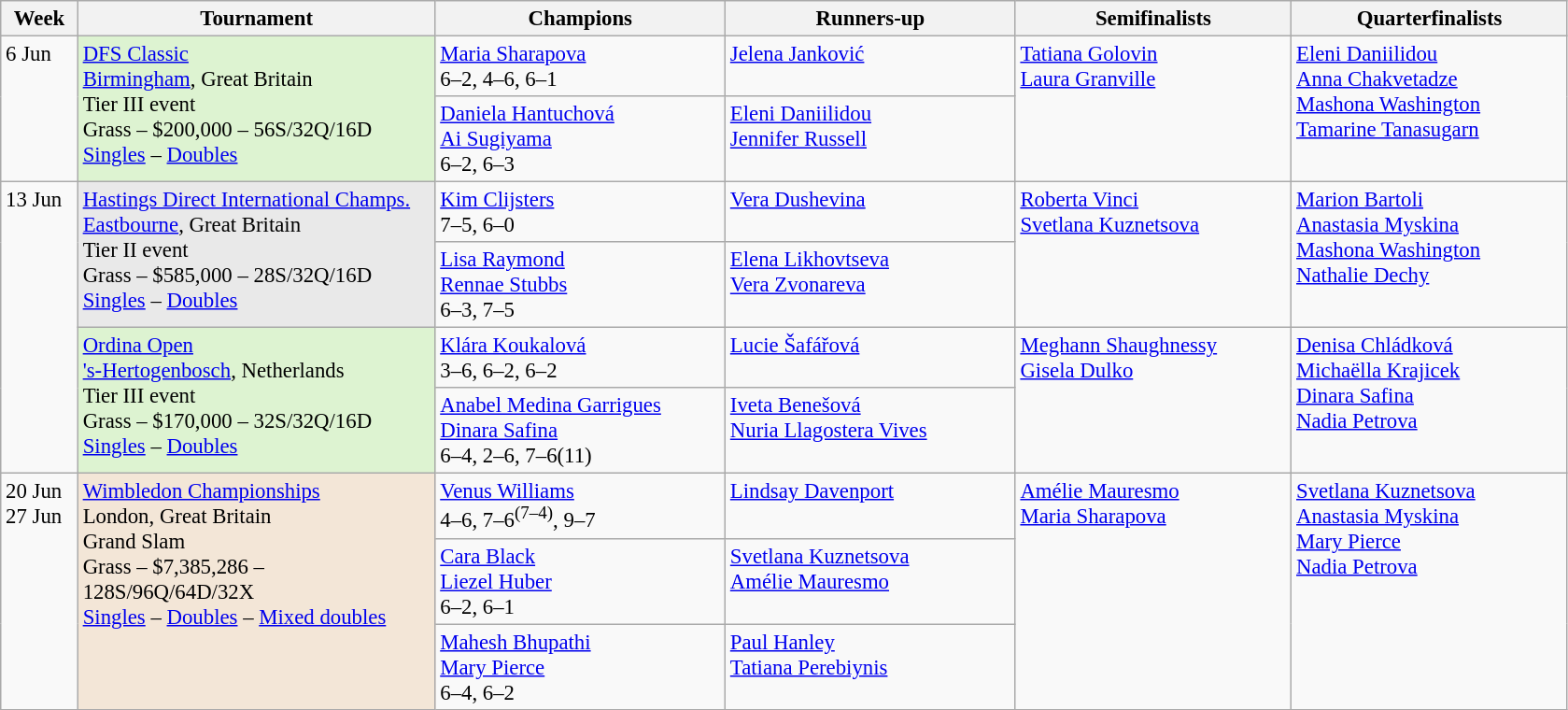<table class=wikitable style=font-size:95%>
<tr>
<th style="width:48px;">Week</th>
<th style="width:248px;">Tournament</th>
<th style="width:200px;">Champions</th>
<th style="width:200px;">Runners-up</th>
<th style="width:190px;">Semifinalists</th>
<th style="width:190px;">Quarterfinalists</th>
</tr>
<tr valign="top">
<td rowspan=2>6 Jun</td>
<td rowspan=2 bgcolor="#DDF3D1"><a href='#'>DFS Classic</a><br> <a href='#'>Birmingham</a>, Great Britain <br>Tier III event <br> Grass – $200,000 – 56S/32Q/16D<br> <a href='#'>Singles</a> – <a href='#'>Doubles</a></td>
<td> <a href='#'>Maria Sharapova</a> <br> 6–2, 4–6, 6–1</td>
<td> <a href='#'>Jelena Janković</a></td>
<td rowspan=2> <a href='#'>Tatiana Golovin</a><br> <a href='#'>Laura Granville</a></td>
<td rowspan=2> <a href='#'>Eleni Daniilidou</a>  <br>  <a href='#'>Anna Chakvetadze</a> <br> <a href='#'>Mashona Washington</a><br>  <a href='#'>Tamarine Tanasugarn</a></td>
</tr>
<tr valign="top">
<td> <a href='#'>Daniela Hantuchová</a> <br>  <a href='#'>Ai Sugiyama</a><br>6–2, 6–3</td>
<td> <a href='#'>Eleni Daniilidou</a> <br>  <a href='#'>Jennifer Russell</a></td>
</tr>
<tr valign="top">
<td rowspan=4>13 Jun</td>
<td rowspan=2 bgcolor="#E9E9E9"><a href='#'>Hastings Direct International Champs.</a><br> <a href='#'>Eastbourne</a>, Great Britain <br>Tier II event <br> Grass – $585,000 – 28S/32Q/16D<br> <a href='#'>Singles</a> – <a href='#'>Doubles</a></td>
<td> <a href='#'>Kim Clijsters</a> <br> 7–5, 6–0</td>
<td> <a href='#'>Vera Dushevina</a></td>
<td rowspan=2> <a href='#'>Roberta Vinci</a><br> <a href='#'>Svetlana Kuznetsova</a></td>
<td rowspan=2> <a href='#'>Marion Bartoli</a>  <br>  <a href='#'>Anastasia Myskina</a> <br> <a href='#'>Mashona Washington</a><br>  <a href='#'>Nathalie Dechy</a></td>
</tr>
<tr valign="top">
<td> <a href='#'>Lisa Raymond</a> <br>  <a href='#'>Rennae Stubbs</a><br>6–3, 7–5</td>
<td> <a href='#'>Elena Likhovtseva</a> <br>  <a href='#'>Vera Zvonareva</a></td>
</tr>
<tr valign="top">
<td rowspan=2 bgcolor="#DDF3D1"><a href='#'>Ordina Open</a><br> <a href='#'>'s-Hertogenbosch</a>, Netherlands <br>Tier III event <br> Grass – $170,000 – 32S/32Q/16D<br><a href='#'>Singles</a> – <a href='#'>Doubles</a></td>
<td> <a href='#'>Klára Koukalová</a> <br> 3–6, 6–2, 6–2</td>
<td> <a href='#'>Lucie Šafářová</a></td>
<td rowspan=2> <a href='#'>Meghann Shaughnessy</a><br> <a href='#'>Gisela Dulko</a></td>
<td rowspan=2> <a href='#'>Denisa Chládková</a>  <br>  <a href='#'>Michaëlla Krajicek</a> <br> <a href='#'>Dinara Safina</a><br>  <a href='#'>Nadia Petrova</a></td>
</tr>
<tr valign="top">
<td> <a href='#'>Anabel Medina Garrigues</a> <br>  <a href='#'>Dinara Safina</a><br>6–4, 2–6, 7–6(11)</td>
<td> <a href='#'>Iveta Benešová</a> <br>  <a href='#'>Nuria Llagostera Vives</a></td>
</tr>
<tr valign="top">
<td rowspan=3>20 Jun<br>27 Jun</td>
<td rowspan=3 bgcolor="#F3E6D7"><a href='#'>Wimbledon Championships</a><br> London, Great Britain <br>Grand Slam<br> Grass – $7,385,286 – 128S/96Q/64D/32X<br><a href='#'>Singles</a> – <a href='#'>Doubles</a> – <a href='#'>Mixed doubles</a></td>
<td> <a href='#'>Venus Williams</a> <br> 4–6, 7–6<sup>(7–4)</sup>, 9–7</td>
<td> <a href='#'>Lindsay Davenport</a></td>
<td rowspan=3> <a href='#'>Amélie Mauresmo</a><br> <a href='#'>Maria Sharapova</a></td>
<td rowspan=3> <a href='#'>Svetlana Kuznetsova</a>  <br>  <a href='#'>Anastasia Myskina</a> <br> <a href='#'>Mary Pierce</a><br>  <a href='#'>Nadia Petrova</a></td>
</tr>
<tr valign="top">
<td> <a href='#'>Cara Black</a> <br>  <a href='#'>Liezel Huber</a><br>6–2, 6–1</td>
<td> <a href='#'>Svetlana Kuznetsova</a> <br>  <a href='#'>Amélie Mauresmo</a></td>
</tr>
<tr valign="top">
<td> <a href='#'>Mahesh Bhupathi</a> <br>  <a href='#'>Mary Pierce</a><br>6–4, 6–2</td>
<td> <a href='#'>Paul Hanley</a> <br>  <a href='#'>Tatiana Perebiynis</a></td>
</tr>
</table>
